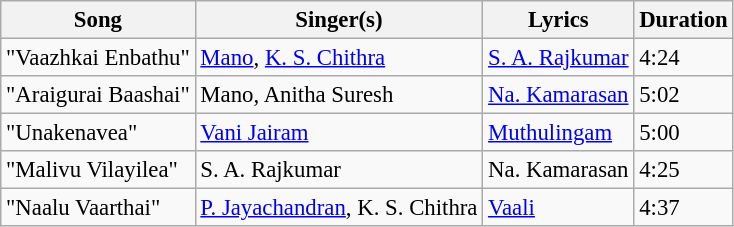<table class="wikitable" style="font-size:95%;">
<tr>
<th>Song</th>
<th>Singer(s)</th>
<th>Lyrics</th>
<th>Duration</th>
</tr>
<tr>
<td>"Vaazhkai Enbathu"</td>
<td><a href='#'>Mano</a>, <a href='#'>K. S. Chithra</a></td>
<td><a href='#'>S. A. Rajkumar</a></td>
<td>4:24</td>
</tr>
<tr>
<td>"Araigurai Baashai"</td>
<td>Mano, Anitha Suresh</td>
<td><a href='#'>Na. Kamarasan</a></td>
<td>5:02</td>
</tr>
<tr>
<td>"Unakenavea"</td>
<td><a href='#'>Vani Jairam</a></td>
<td><a href='#'>Muthulingam</a></td>
<td>5:00</td>
</tr>
<tr>
<td>"Malivu Vilayilea"</td>
<td>S. A. Rajkumar</td>
<td>Na. Kamarasan</td>
<td>4:25</td>
</tr>
<tr>
<td>"Naalu Vaarthai"</td>
<td><a href='#'>P. Jayachandran</a>, K. S. Chithra</td>
<td><a href='#'>Vaali</a></td>
<td>4:37</td>
</tr>
</table>
